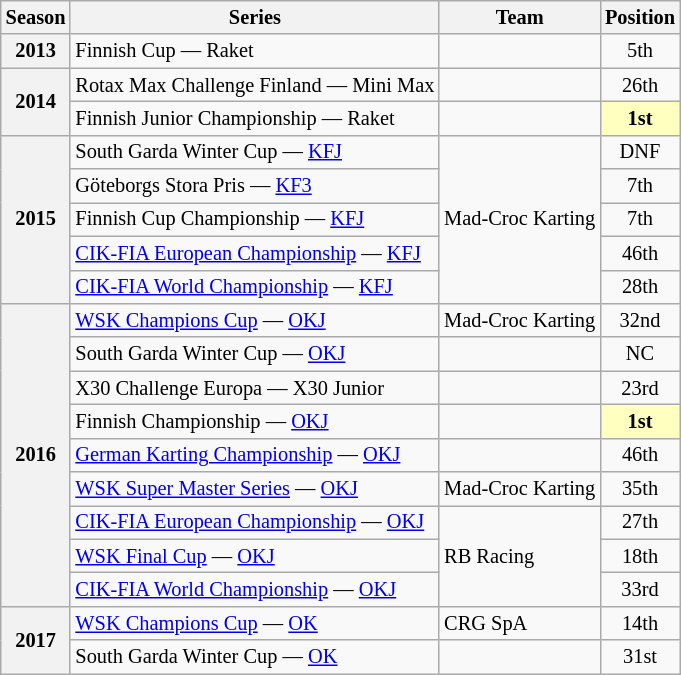<table class="wikitable" style="font-size: 85%; text-align:center">
<tr>
<th>Season</th>
<th>Series</th>
<th>Team</th>
<th>Position</th>
</tr>
<tr>
<th>2013</th>
<td align="left">Finnish Cup — Raket</td>
<td align="left"></td>
<td>5th</td>
</tr>
<tr>
<th rowspan="2">2014</th>
<td align="left">Rotax Max Challenge Finland — Mini Max</td>
<td align="left"></td>
<td>26th</td>
</tr>
<tr>
<td align="left">Finnish Junior Championship — Raket</td>
<td align="left"></td>
<td style="background:#FFFFBF;"><strong>1st</strong></td>
</tr>
<tr>
<th rowspan="5">2015</th>
<td align="left">South Garda Winter Cup — <a href='#'>KFJ</a></td>
<td rowspan="5" align="left">Mad-Croc Karting</td>
<td>DNF</td>
</tr>
<tr>
<td align="left">Göteborgs Stora Pris — <a href='#'>KF3</a></td>
<td>7th</td>
</tr>
<tr>
<td align="left">Finnish Cup Championship — <a href='#'>KFJ</a></td>
<td>7th</td>
</tr>
<tr>
<td align="left"><a href='#'>CIK-FIA European Championship</a> — <a href='#'>KFJ</a></td>
<td>46th</td>
</tr>
<tr>
<td align="left"><a href='#'>CIK-FIA World Championship</a> — <a href='#'>KFJ</a></td>
<td>28th</td>
</tr>
<tr>
<th rowspan="9">2016</th>
<td align="left"><a href='#'>WSK Champions Cup</a> — <a href='#'>OKJ</a></td>
<td align="left">Mad-Croc Karting</td>
<td>32nd</td>
</tr>
<tr>
<td align="left">South Garda Winter Cup — <a href='#'>OKJ</a></td>
<td align="left"></td>
<td>NC</td>
</tr>
<tr>
<td align="left">X30 Challenge Europa — X30 Junior</td>
<td align="left"></td>
<td>23rd</td>
</tr>
<tr>
<td align="left">Finnish Championship — <a href='#'>OKJ</a></td>
<td align="left"></td>
<td style="background:#FFFFBF;"><strong>1st</strong></td>
</tr>
<tr>
<td align="left"><a href='#'>German Karting Championship</a> — <a href='#'>OKJ</a></td>
<td align="left"></td>
<td>46th</td>
</tr>
<tr>
<td align="left"><a href='#'>WSK Super Master Series</a> — <a href='#'>OKJ</a></td>
<td align="left">Mad-Croc Karting</td>
<td>35th</td>
</tr>
<tr>
<td align="left"><a href='#'>CIK-FIA European Championship</a> — <a href='#'>OKJ</a></td>
<td rowspan="3" align="left">RB Racing</td>
<td>27th</td>
</tr>
<tr>
<td align="left"><a href='#'>WSK Final Cup</a> — <a href='#'>OKJ</a></td>
<td>18th</td>
</tr>
<tr>
<td align="left"><a href='#'>CIK-FIA World Championship</a> — <a href='#'>OKJ</a></td>
<td>33rd</td>
</tr>
<tr>
<th rowspan="2">2017</th>
<td align="left"><a href='#'>WSK Champions Cup</a> — <a href='#'>OK</a></td>
<td align="left">CRG SpA</td>
<td>14th</td>
</tr>
<tr>
<td align="left">South Garda Winter Cup — <a href='#'>OK</a></td>
<td align="left"></td>
<td>31st</td>
</tr>
</table>
